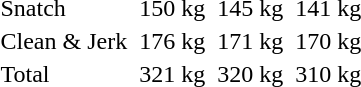<table>
<tr>
<td>Snatch</td>
<td></td>
<td>150 kg</td>
<td></td>
<td>145 kg</td>
<td></td>
<td>141 kg</td>
</tr>
<tr>
<td>Clean & Jerk</td>
<td></td>
<td>176 kg</td>
<td></td>
<td>171 kg</td>
<td></td>
<td>170 kg</td>
</tr>
<tr>
<td>Total</td>
<td></td>
<td>321 kg</td>
<td></td>
<td>320 kg</td>
<td></td>
<td>310 kg</td>
</tr>
</table>
